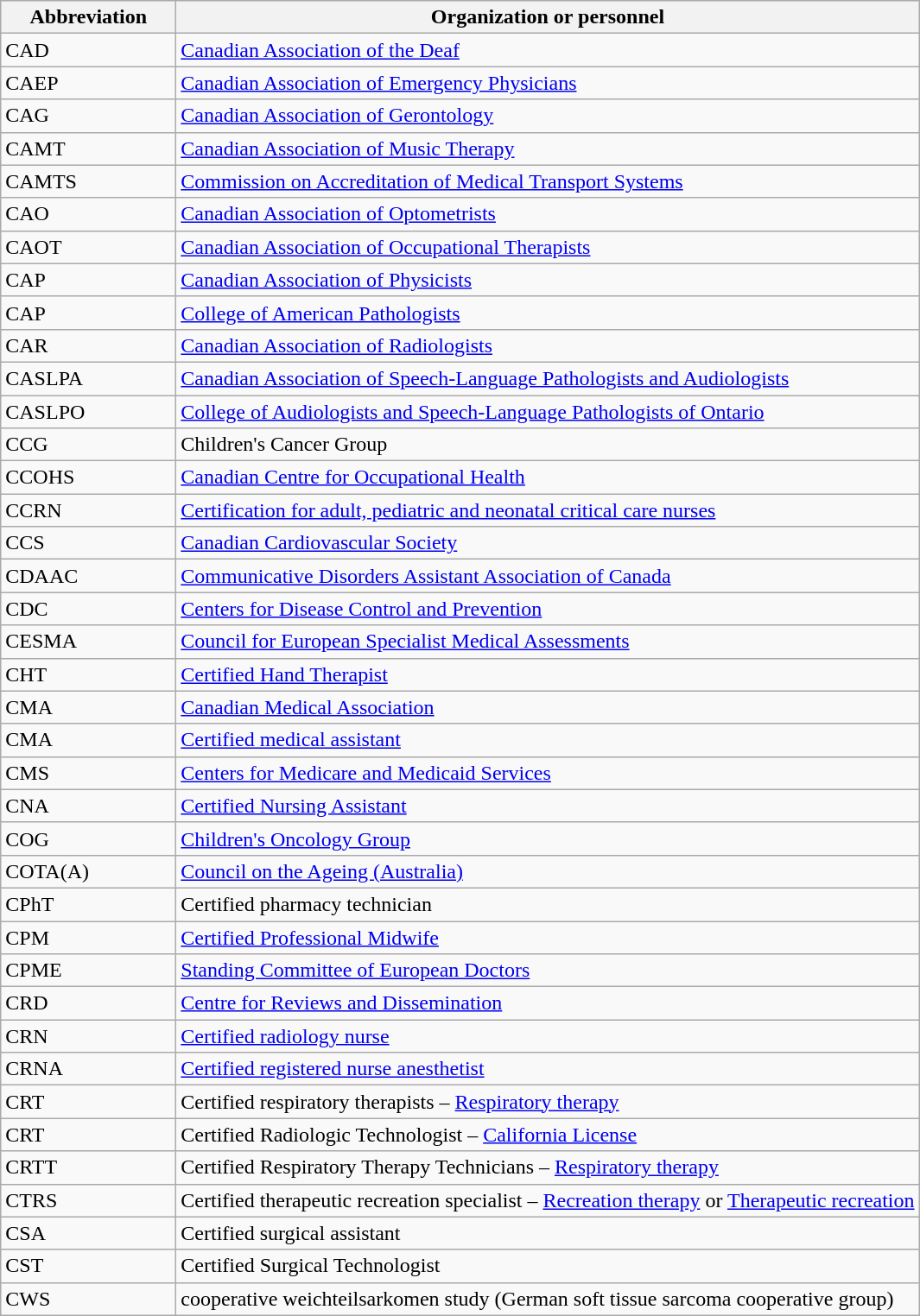<table class="wikitable sortable">
<tr>
<th style="width:8em;">Abbreviation</th>
<th>Organization or personnel</th>
</tr>
<tr>
<td>CAD</td>
<td><a href='#'>Canadian Association of the Deaf</a></td>
</tr>
<tr>
<td>CAEP</td>
<td><a href='#'>Canadian Association of Emergency Physicians</a></td>
</tr>
<tr>
<td>CAG</td>
<td><a href='#'>Canadian Association of Gerontology</a></td>
</tr>
<tr>
<td>CAMT</td>
<td><a href='#'>Canadian Association of Music Therapy</a></td>
</tr>
<tr>
<td>CAMTS</td>
<td><a href='#'>Commission on Accreditation of Medical Transport Systems</a></td>
</tr>
<tr>
<td>CAO</td>
<td><a href='#'>Canadian Association of Optometrists</a></td>
</tr>
<tr>
<td>CAOT</td>
<td><a href='#'>Canadian Association of Occupational Therapists</a></td>
</tr>
<tr>
<td>CAP</td>
<td><a href='#'>Canadian Association of Physicists</a></td>
</tr>
<tr>
<td>CAP</td>
<td><a href='#'>College of American Pathologists</a></td>
</tr>
<tr>
<td>CAR</td>
<td><a href='#'>Canadian Association of Radiologists</a></td>
</tr>
<tr>
<td>CASLPA</td>
<td><a href='#'>Canadian Association of Speech-Language Pathologists and Audiologists</a></td>
</tr>
<tr>
<td>CASLPO</td>
<td><a href='#'>College of Audiologists and Speech-Language Pathologists of Ontario</a></td>
</tr>
<tr>
<td>CCG</td>
<td>Children's Cancer Group</td>
</tr>
<tr>
<td>CCOHS</td>
<td><a href='#'>Canadian Centre for Occupational Health</a></td>
</tr>
<tr>
<td>CCRN</td>
<td><a href='#'>Certification for adult, pediatric and neonatal critical care nurses</a></td>
</tr>
<tr>
<td>CCS</td>
<td><a href='#'>Canadian Cardiovascular Society</a></td>
</tr>
<tr>
<td>CDAAC</td>
<td><a href='#'>Communicative Disorders Assistant Association of Canada</a></td>
</tr>
<tr>
<td>CDC</td>
<td><a href='#'>Centers for Disease Control and Prevention</a></td>
</tr>
<tr>
<td>CESMA</td>
<td><a href='#'>Council for European Specialist Medical Assessments</a></td>
</tr>
<tr>
<td>CHT</td>
<td><a href='#'>Certified Hand Therapist</a></td>
</tr>
<tr>
<td>CMA</td>
<td><a href='#'>Canadian Medical Association</a></td>
</tr>
<tr>
<td>CMA</td>
<td><a href='#'>Certified medical assistant</a></td>
</tr>
<tr>
<td>CMS</td>
<td><a href='#'>Centers for Medicare and Medicaid Services</a></td>
</tr>
<tr>
<td>CNA</td>
<td><a href='#'>Certified Nursing Assistant</a></td>
</tr>
<tr>
<td>COG</td>
<td><a href='#'>Children's Oncology Group</a></td>
</tr>
<tr>
<td>COTA(A)</td>
<td><a href='#'>Council on the Ageing (Australia)</a></td>
</tr>
<tr>
<td>CPhT</td>
<td>Certified pharmacy technician</td>
</tr>
<tr>
<td>CPM</td>
<td><a href='#'>Certified Professional Midwife</a></td>
</tr>
<tr>
<td>CPME</td>
<td><a href='#'>Standing Committee of European Doctors</a></td>
</tr>
<tr>
<td>CRD</td>
<td><a href='#'>Centre for Reviews and Dissemination</a></td>
</tr>
<tr>
<td>CRN</td>
<td><a href='#'>Certified radiology nurse</a></td>
</tr>
<tr>
<td>CRNA</td>
<td><a href='#'>Certified registered nurse anesthetist</a></td>
</tr>
<tr>
<td>CRT</td>
<td>Certified respiratory therapists  – <a href='#'>Respiratory therapy</a></td>
</tr>
<tr>
<td>CRT</td>
<td>Certified Radiologic Technologist  – <a href='#'>California License</a></td>
</tr>
<tr>
<td>CRTT</td>
<td>Certified Respiratory Therapy Technicians – <a href='#'>Respiratory therapy</a></td>
</tr>
<tr>
<td>CTRS</td>
<td>Certified therapeutic recreation specialist – <a href='#'>Recreation therapy</a> or <a href='#'>Therapeutic recreation</a></td>
</tr>
<tr>
<td>CSA</td>
<td>Certified surgical assistant</td>
</tr>
<tr>
<td>CST</td>
<td>Certified Surgical Technologist</td>
</tr>
<tr>
<td>CWS</td>
<td>cooperative weichteilsarkomen study (German soft tissue sarcoma cooperative group)</td>
</tr>
</table>
